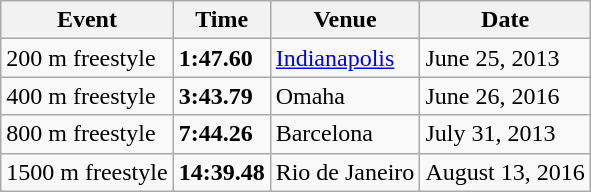<table class="wikitable">
<tr>
<th>Event</th>
<th>Time</th>
<th>Venue</th>
<th>Date</th>
</tr>
<tr>
<td>200 m freestyle</td>
<td><strong>1:47.60</strong></td>
<td><a href='#'>Indianapolis</a></td>
<td>June 25, 2013</td>
</tr>
<tr>
<td>400 m freestyle</td>
<td><strong>3:43.79</strong></td>
<td>Omaha</td>
<td>June 26, 2016</td>
</tr>
<tr>
<td>800 m freestyle</td>
<td><strong>7:44.26</strong></td>
<td>Barcelona</td>
<td>July 31, 2013</td>
</tr>
<tr>
<td>1500 m freestyle</td>
<td><strong>14:39.48</strong></td>
<td>Rio de Janeiro</td>
<td>August 13, 2016</td>
</tr>
</table>
